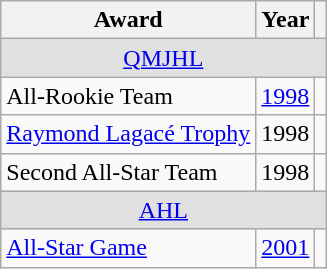<table class="wikitable">
<tr>
<th>Award</th>
<th>Year</th>
<th></th>
</tr>
<tr ALIGN="center" bgcolor="#e0e0e0">
<td colspan="3"><a href='#'>QMJHL</a></td>
</tr>
<tr>
<td>All-Rookie Team</td>
<td><a href='#'>1998</a></td>
<td></td>
</tr>
<tr>
<td><a href='#'>Raymond Lagacé Trophy</a></td>
<td>1998</td>
<td></td>
</tr>
<tr>
<td>Second All-Star Team</td>
<td>1998</td>
<td></td>
</tr>
<tr ALIGN="center" bgcolor="#e0e0e0">
<td colspan="3"><a href='#'>AHL</a></td>
</tr>
<tr>
<td><a href='#'>All-Star Game</a></td>
<td><a href='#'>2001</a></td>
<td></td>
</tr>
</table>
